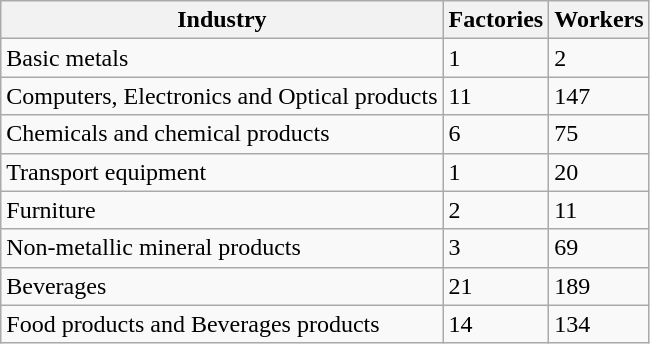<table class="wikitable sortable">
<tr>
<th>Industry</th>
<th>Factories</th>
<th>Workers</th>
</tr>
<tr>
<td>Basic metals</td>
<td>1</td>
<td>2</td>
</tr>
<tr>
<td>Computers, Electronics and Optical products</td>
<td>11</td>
<td>147</td>
</tr>
<tr>
<td>Chemicals and chemical products</td>
<td>6</td>
<td>75</td>
</tr>
<tr>
<td>Transport equipment</td>
<td>1</td>
<td>20</td>
</tr>
<tr>
<td>Furniture</td>
<td>2</td>
<td>11</td>
</tr>
<tr>
<td>Non-metallic mineral products</td>
<td>3</td>
<td>69</td>
</tr>
<tr>
<td>Beverages</td>
<td>21</td>
<td>189</td>
</tr>
<tr>
<td>Food products and Beverages products</td>
<td>14</td>
<td>134</td>
</tr>
</table>
